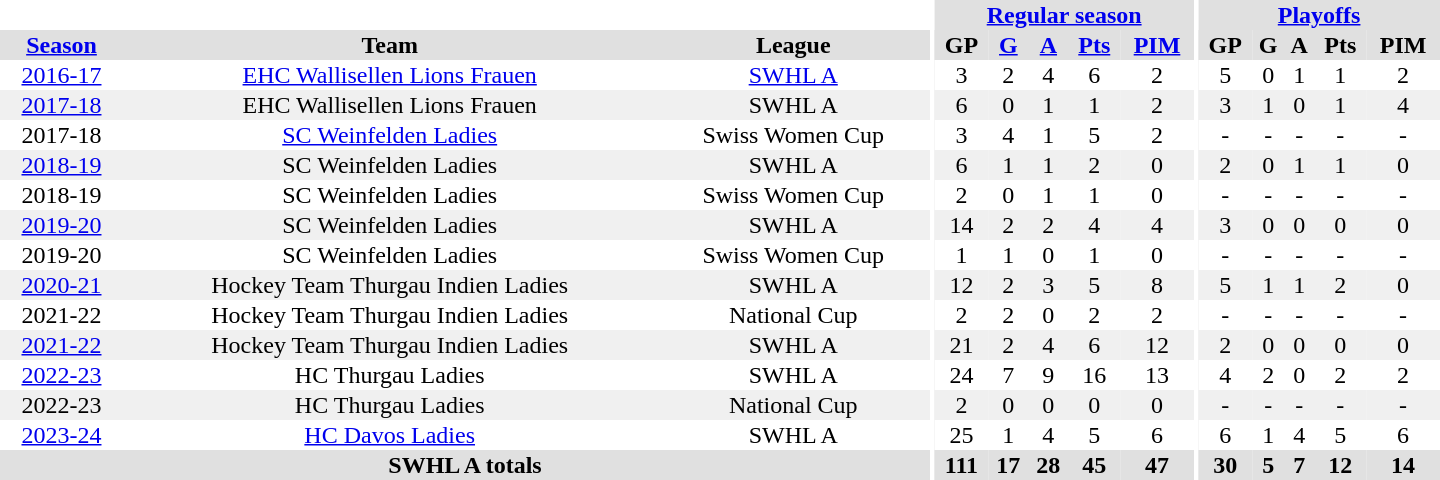<table border="0" cellpadding="1" cellspacing="0" style="text-align:center; width:60em">
<tr bgcolor="#e0e0e0">
<th colspan="3" bgcolor="#ffffff"></th>
<th rowspan="99" bgcolor="#ffffff"></th>
<th colspan="5"><a href='#'>Regular season</a></th>
<th rowspan="99" bgcolor="#ffffff"></th>
<th colspan="5"><a href='#'>Playoffs</a></th>
</tr>
<tr bgcolor="#e0e0e0">
<th><a href='#'>Season</a></th>
<th>Team</th>
<th>League</th>
<th>GP</th>
<th><a href='#'>G</a></th>
<th><a href='#'>A</a></th>
<th><a href='#'>Pts</a></th>
<th><a href='#'>PIM</a></th>
<th>GP</th>
<th>G</th>
<th>A</th>
<th>Pts</th>
<th>PIM</th>
</tr>
<tr>
<td><a href='#'>2016-17</a></td>
<td><a href='#'>EHC Wallisellen Lions Frauen</a></td>
<td><a href='#'>SWHL A</a></td>
<td>3</td>
<td>2</td>
<td>4</td>
<td>6</td>
<td>2</td>
<td>5</td>
<td>0</td>
<td>1</td>
<td>1</td>
<td>2</td>
</tr>
<tr bgcolor="#f0f0f0">
<td><a href='#'>2017-18</a></td>
<td>EHC Wallisellen Lions Frauen</td>
<td>SWHL A</td>
<td>6</td>
<td>0</td>
<td>1</td>
<td>1</td>
<td>2</td>
<td>3</td>
<td>1</td>
<td>0</td>
<td>1</td>
<td>4</td>
</tr>
<tr>
<td>2017-18</td>
<td><a href='#'>SC Weinfelden Ladies</a></td>
<td>Swiss Women Cup</td>
<td>3</td>
<td>4</td>
<td>1</td>
<td>5</td>
<td>2</td>
<td>-</td>
<td>-</td>
<td>-</td>
<td>-</td>
<td>-</td>
</tr>
<tr bgcolor="#f0f0f0">
<td><a href='#'>2018-19</a></td>
<td>SC Weinfelden Ladies</td>
<td>SWHL A</td>
<td>6</td>
<td>1</td>
<td>1</td>
<td>2</td>
<td>0</td>
<td>2</td>
<td>0</td>
<td>1</td>
<td>1</td>
<td>0</td>
</tr>
<tr>
<td>2018-19</td>
<td>SC Weinfelden Ladies</td>
<td>Swiss Women Cup</td>
<td>2</td>
<td>0</td>
<td>1</td>
<td>1</td>
<td>0</td>
<td>-</td>
<td>-</td>
<td>-</td>
<td>-</td>
<td>-</td>
</tr>
<tr bgcolor="#f0f0f0">
<td><a href='#'>2019-20</a></td>
<td>SC Weinfelden Ladies</td>
<td>SWHL A</td>
<td>14</td>
<td>2</td>
<td>2</td>
<td>4</td>
<td>4</td>
<td>3</td>
<td>0</td>
<td>0</td>
<td>0</td>
<td>0</td>
</tr>
<tr>
<td>2019-20</td>
<td>SC Weinfelden Ladies</td>
<td>Swiss Women Cup</td>
<td>1</td>
<td>1</td>
<td>0</td>
<td>1</td>
<td>0</td>
<td>-</td>
<td>-</td>
<td>-</td>
<td>-</td>
<td>-</td>
</tr>
<tr bgcolor="#f0f0f0">
<td><a href='#'>2020-21</a></td>
<td>Hockey Team Thurgau Indien Ladies</td>
<td>SWHL A</td>
<td>12</td>
<td>2</td>
<td>3</td>
<td>5</td>
<td>8</td>
<td>5</td>
<td>1</td>
<td>1</td>
<td>2</td>
<td>0</td>
</tr>
<tr>
<td>2021-22</td>
<td>Hockey Team Thurgau Indien Ladies</td>
<td>National Cup</td>
<td>2</td>
<td>2</td>
<td>0</td>
<td>2</td>
<td>2</td>
<td>-</td>
<td>-</td>
<td>-</td>
<td>-</td>
<td>-</td>
</tr>
<tr bgcolor="#f0f0f0">
<td><a href='#'>2021-22</a></td>
<td>Hockey Team Thurgau Indien Ladies</td>
<td>SWHL A</td>
<td>21</td>
<td>2</td>
<td>4</td>
<td>6</td>
<td>12</td>
<td>2</td>
<td>0</td>
<td>0</td>
<td>0</td>
<td>0</td>
</tr>
<tr>
<td><a href='#'>2022-23</a></td>
<td>HC Thurgau Ladies</td>
<td>SWHL A</td>
<td>24</td>
<td>7</td>
<td>9</td>
<td>16</td>
<td>13</td>
<td>4</td>
<td>2</td>
<td>0</td>
<td>2</td>
<td>2</td>
</tr>
<tr bgcolor="#f0f0f0">
<td>2022-23</td>
<td>HC Thurgau Ladies</td>
<td>National Cup</td>
<td>2</td>
<td>0</td>
<td>0</td>
<td>0</td>
<td>0</td>
<td>-</td>
<td>-</td>
<td>-</td>
<td>-</td>
<td>-</td>
</tr>
<tr>
<td><a href='#'>2023-24</a></td>
<td><a href='#'>HC Davos Ladies</a></td>
<td>SWHL A</td>
<td>25</td>
<td>1</td>
<td>4</td>
<td>5</td>
<td>6</td>
<td>6</td>
<td>1</td>
<td>4</td>
<td>5</td>
<td>6</td>
</tr>
<tr bgcolor="#e0e0e0">
<th colspan="3">SWHL A totals</th>
<th>111</th>
<th>17</th>
<th>28</th>
<th>45</th>
<th>47</th>
<th>30</th>
<th>5</th>
<th>7</th>
<th>12</th>
<th>14</th>
</tr>
</table>
